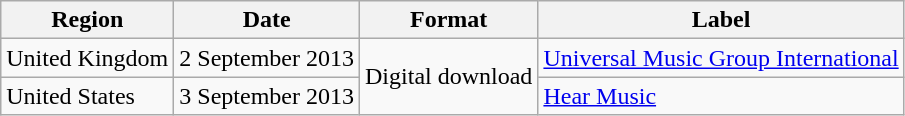<table class="wikitable plainrowheaders">
<tr>
<th scope="col">Region</th>
<th scope="col">Date</th>
<th scope="col">Format</th>
<th scope="col">Label</th>
</tr>
<tr>
<td>United Kingdom</td>
<td>2 September 2013</td>
<td rowspan="2">Digital download</td>
<td><a href='#'>Universal Music Group International</a></td>
</tr>
<tr>
<td>United States</td>
<td>3 September 2013</td>
<td><a href='#'>Hear Music</a></td>
</tr>
</table>
